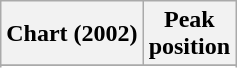<table class="wikitable sortable">
<tr>
<th align="left">Chart (2002)</th>
<th align="center">Peak<br>position</th>
</tr>
<tr>
</tr>
<tr>
</tr>
</table>
